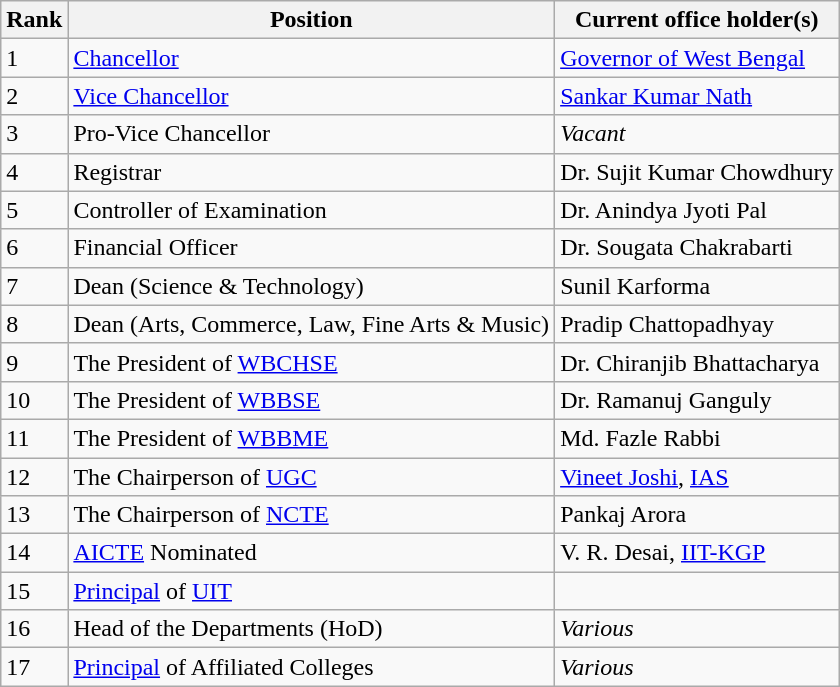<table class="wikitable sortable mw-collapsible">
<tr>
<th>Rank</th>
<th>Position</th>
<th>Current office holder(s)</th>
</tr>
<tr>
<td>1</td>
<td><a href='#'>Chancellor</a></td>
<td><a href='#'>Governor of West Bengal</a></td>
</tr>
<tr>
<td>2</td>
<td><a href='#'>Vice Chancellor</a></td>
<td><a href='#'>Sankar Kumar Nath</a></td>
</tr>
<tr>
<td>3</td>
<td>Pro-Vice Chancellor</td>
<td><em>Vacant</em></td>
</tr>
<tr>
<td>4</td>
<td>Registrar</td>
<td>Dr. Sujit Kumar Chowdhury</td>
</tr>
<tr>
<td>5</td>
<td>Controller of Examination</td>
<td>Dr. Anindya Jyoti Pal</td>
</tr>
<tr>
<td>6</td>
<td>Financial Officer</td>
<td>Dr. Sougata Chakrabarti</td>
</tr>
<tr>
<td>7</td>
<td>Dean (Science & Technology)</td>
<td>Sunil Karforma</td>
</tr>
<tr>
<td>8</td>
<td>Dean (Arts, Commerce, Law, Fine Arts & Music)</td>
<td>Pradip Chattopadhyay</td>
</tr>
<tr>
<td>9</td>
<td>The President of <a href='#'>WBCHSE</a></td>
<td>Dr. Chiranjib Bhattacharya</td>
</tr>
<tr>
<td>10</td>
<td>The President of <a href='#'>WBBSE</a></td>
<td>Dr. Ramanuj Ganguly</td>
</tr>
<tr>
<td>11</td>
<td>The President of <a href='#'>WBBME</a></td>
<td>Md. Fazle Rabbi</td>
</tr>
<tr>
<td>12</td>
<td>The Chairperson of <a href='#'>UGC</a></td>
<td><a href='#'>Vineet Joshi</a>, <a href='#'>IAS</a></td>
</tr>
<tr>
<td>13</td>
<td>The Chairperson of  <a href='#'>NCTE</a></td>
<td>Pankaj Arora</td>
</tr>
<tr>
<td>14</td>
<td><a href='#'>AICTE</a> Nominated</td>
<td>V. R. Desai, <a href='#'>IIT-KGP</a></td>
</tr>
<tr>
<td>15</td>
<td><a href='#'>Principal</a> of <a href='#'>UIT</a></td>
<td></td>
</tr>
<tr>
<td>16</td>
<td>Head of the Departments (HoD)</td>
<td><em>Various</em></td>
</tr>
<tr>
<td>17</td>
<td><a href='#'>Principal</a> of Affiliated Colleges</td>
<td><em>Various</em></td>
</tr>
</table>
